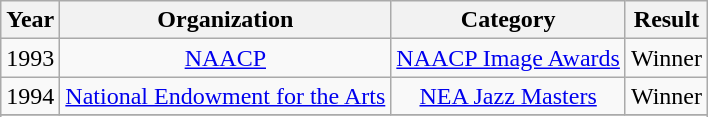<table class=wikitable>
<tr>
<th>Year</th>
<th>Organization</th>
<th>Category</th>
<th>Result</th>
</tr>
<tr align=center>
<td>1993</td>
<td><a href='#'>NAACP</a></td>
<td><a href='#'>NAACP Image Awards</a></td>
<td>Winner</td>
</tr>
<tr align=center>
<td>1994</td>
<td><a href='#'>National Endowment for the Arts</a></td>
<td><a href='#'>NEA Jazz Masters</a></td>
<td>Winner</td>
</tr>
<tr align=center>
</tr>
<tr align=center>
</tr>
</table>
